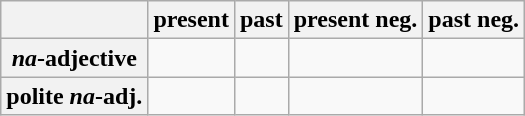<table class="wikitable">
<tr>
<th></th>
<th>present</th>
<th>past</th>
<th>present neg.</th>
<th>past neg.</th>
</tr>
<tr>
<th><em>na</em>-adjective</th>
<td></td>
<td></td>
<td></td>
<td></td>
</tr>
<tr>
<th>polite <em>na</em>-adj.</th>
<td></td>
<td></td>
<td></td>
<td></td>
</tr>
</table>
